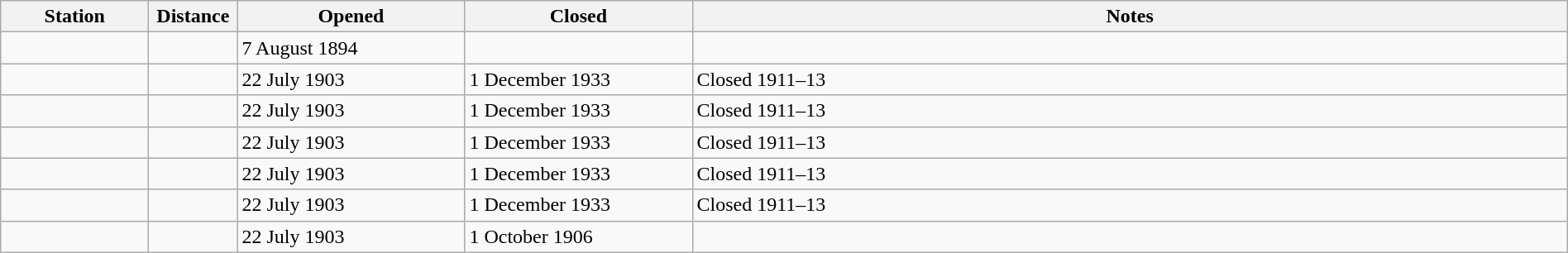<table class="wikitable" style="width:100%; margin-right:0;">
<tr>
<th scope="col" style="width:7em; text-align:center;">Station</th>
<th scope="col" style="width:4em; text-align:center;">Distance</th>
<th scope="col" style="width:11em;">Opened</th>
<th scope="col" style="width:11em;">Closed</th>
<th scope="col" class="unsortable">Notes</th>
</tr>
<tr>
<td></td>
<td></td>
<td>7 August 1894</td>
<td></td>
<td></td>
</tr>
<tr>
<td></td>
<td></td>
<td>22 July 1903</td>
<td>1 December 1933</td>
<td>Closed 1911–13</td>
</tr>
<tr>
<td></td>
<td></td>
<td>22 July 1903</td>
<td>1 December 1933</td>
<td>Closed 1911–13</td>
</tr>
<tr>
<td></td>
<td></td>
<td>22 July 1903</td>
<td>1 December 1933</td>
<td>Closed 1911–13</td>
</tr>
<tr>
<td></td>
<td></td>
<td>22 July 1903</td>
<td>1 December 1933</td>
<td>Closed 1911–13</td>
</tr>
<tr>
<td></td>
<td></td>
<td>22 July 1903</td>
<td>1 December 1933</td>
<td>Closed 1911–13</td>
</tr>
<tr>
<td></td>
<td></td>
<td>22 July 1903</td>
<td>1 October 1906</td>
<td></td>
</tr>
</table>
